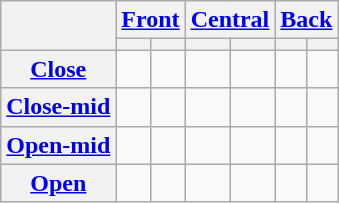<table class="wikitable" style="text-align:center;">
<tr>
<th rowspan="2"></th>
<th colspan="2"><a href='#'>Front</a></th>
<th colspan="2"><a href='#'>Central</a></th>
<th colspan="2"><a href='#'>Back</a></th>
</tr>
<tr>
<th></th>
<th></th>
<th></th>
<th></th>
<th></th>
<th></th>
</tr>
<tr>
<th><a href='#'>Close</a></th>
<td></td>
<td></td>
<td></td>
<td></td>
<td></td>
<td></td>
</tr>
<tr>
<th><a href='#'>Close-mid</a></th>
<td></td>
<td></td>
<td></td>
<td></td>
<td></td>
<td></td>
</tr>
<tr>
<th><a href='#'>Open-mid</a></th>
<td></td>
<td></td>
<td></td>
<td></td>
<td></td>
<td></td>
</tr>
<tr>
<th><a href='#'>Open</a></th>
<td></td>
<td></td>
<td></td>
<td></td>
<td></td>
<td></td>
</tr>
</table>
